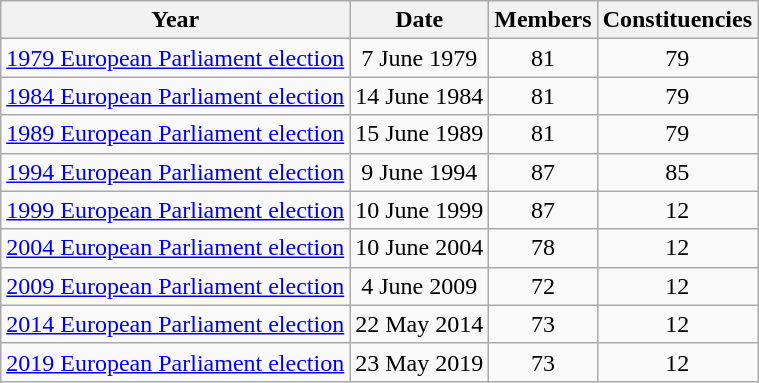<table class="wikitable plainrowheaders sortable" style="text-align:center">
<tr>
<th>Year</th>
<th>Date</th>
<th>Members</th>
<th>Constituencies</th>
</tr>
<tr>
<td><a href='#'>1979 European Parliament election</a></td>
<td>7 June 1979</td>
<td>81</td>
<td>79</td>
</tr>
<tr>
<td><a href='#'>1984 European Parliament election</a></td>
<td>14 June 1984</td>
<td>81</td>
<td>79</td>
</tr>
<tr>
<td><a href='#'>1989 European Parliament election</a></td>
<td>15 June 1989</td>
<td>81</td>
<td>79</td>
</tr>
<tr>
<td><a href='#'>1994 European Parliament election</a></td>
<td>9 June 1994</td>
<td>87</td>
<td>85</td>
</tr>
<tr>
<td><a href='#'>1999 European Parliament election</a></td>
<td>10 June 1999</td>
<td>87</td>
<td>12</td>
</tr>
<tr>
<td><a href='#'>2004 European Parliament election</a></td>
<td>10 June 2004</td>
<td>78</td>
<td>12</td>
</tr>
<tr>
<td><a href='#'>2009 European Parliament election</a></td>
<td>4 June 2009</td>
<td>72</td>
<td>12</td>
</tr>
<tr>
<td><a href='#'>2014 European Parliament election</a></td>
<td>22 May 2014</td>
<td>73</td>
<td>12</td>
</tr>
<tr>
<td><a href='#'>2019 European Parliament election</a></td>
<td>23 May 2019</td>
<td>73</td>
<td>12</td>
</tr>
</table>
